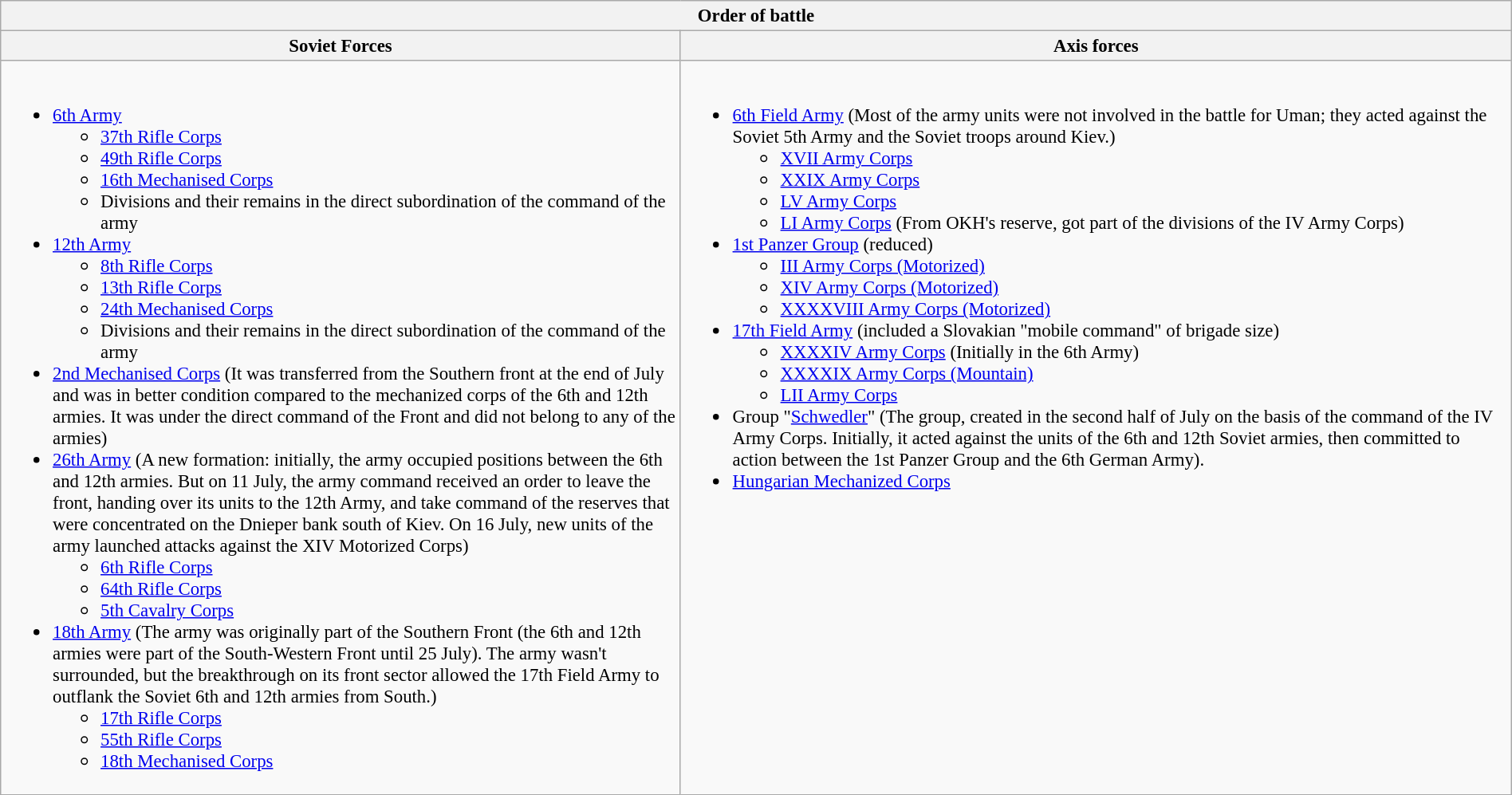<table class="wikitable" style="font-size:95%; width:100%">
<tr>
<th colspan="2"><strong>Order of battle</strong></th>
</tr>
<tr>
<th scope="col">Soviet Forces</th>
<th scope="col">Axis forces</th>
</tr>
<tr>
<td valign="top"><br><ul><li><a href='#'>6th Army</a><ul><li><a href='#'>37th Rifle Corps</a></li><li><a href='#'>49th Rifle Corps</a></li><li><a href='#'>16th Mechanised Corps</a></li><li>Divisions and their remains in the direct subordination of the command of the army</li></ul></li><li><a href='#'>12th Army</a><ul><li><a href='#'>8th Rifle Corps</a></li><li><a href='#'>13th Rifle Corps</a></li><li><a href='#'>24th Mechanised Corps</a></li><li>Divisions and their remains in the direct subordination of the command of the army</li></ul></li><li><a href='#'>2nd Mechanised Corps</a> (It was transferred from the Southern front at the end of July and was in better condition compared to the mechanized corps of the 6th and 12th armies. It was under the direct command of the Front and did not belong to any of the armies)</li><li><a href='#'>26th Army</a> (A new formation: initially, the army occupied positions between the 6th and 12th armies. But on 11 July, the army command received an order to leave the front, handing over its units to the 12th Army, and take command of the reserves that were concentrated on the Dnieper bank south of Kiev. On 16 July, new units of the army launched attacks against the XIV Motorized Corps)<ul><li><a href='#'>6th Rifle Corps</a></li><li><a href='#'>64th Rifle Corps</a></li><li><a href='#'>5th Cavalry Corps</a></li></ul></li><li><a href='#'>18th Army</a> (The army was originally part of the Southern Front (the 6th and 12th armies were part of the South-Western Front until 25 July). The army wasn't surrounded, but the breakthrough on its front sector allowed the 17th Field Army to outflank the Soviet 6th and 12th armies from South.)<ul><li><a href='#'>17th Rifle Corps</a></li><li><a href='#'>55th Rifle Corps</a></li><li><a href='#'>18th Mechanised Corps</a></li></ul></li></ul></td>
<td width="55%" valign="top"><br><ul><li><a href='#'>6th Field Army</a> (Most of the army units were not involved in the battle for Uman; they acted against the Soviet 5th Army and the Soviet troops around Kiev.)<ul><li><a href='#'>XVII Army Corps</a></li><li><a href='#'>XXIX Army Corps</a></li><li><a href='#'>LV Army Corps</a></li><li><a href='#'>LI Army Corps</a> (From OKH's reserve, got part of the divisions of the IV Army Corps)</li></ul></li><li><a href='#'>1st Panzer Group</a> (reduced)<ul><li><a href='#'>III Army Corps (Motorized)</a></li><li><a href='#'>XIV Army Corps (Motorized)</a></li><li><a href='#'>XXXXVIII Army Corps (Motorized)</a></li></ul></li><li><a href='#'>17th Field Army</a> (included a Slovakian "mobile command" of brigade size)<ul><li><a href='#'>XXXXIV Army Corps</a> (Initially in the 6th Army)</li><li><a href='#'>XXXXIX Army Corps (Mountain)</a></li><li><a href='#'>LII Army Corps</a></li></ul></li><li>Group "<a href='#'>Schwedler</a>" (The group, created in the second half of July on the basis of the command of the IV Army Corps. Initially, it acted against the units of the 6th and 12th Soviet armies, then committed to action between the 1st Panzer Group and the 6th German Army).</li><li><a href='#'>Hungarian Mechanized Corps</a></li></ul></td>
</tr>
</table>
